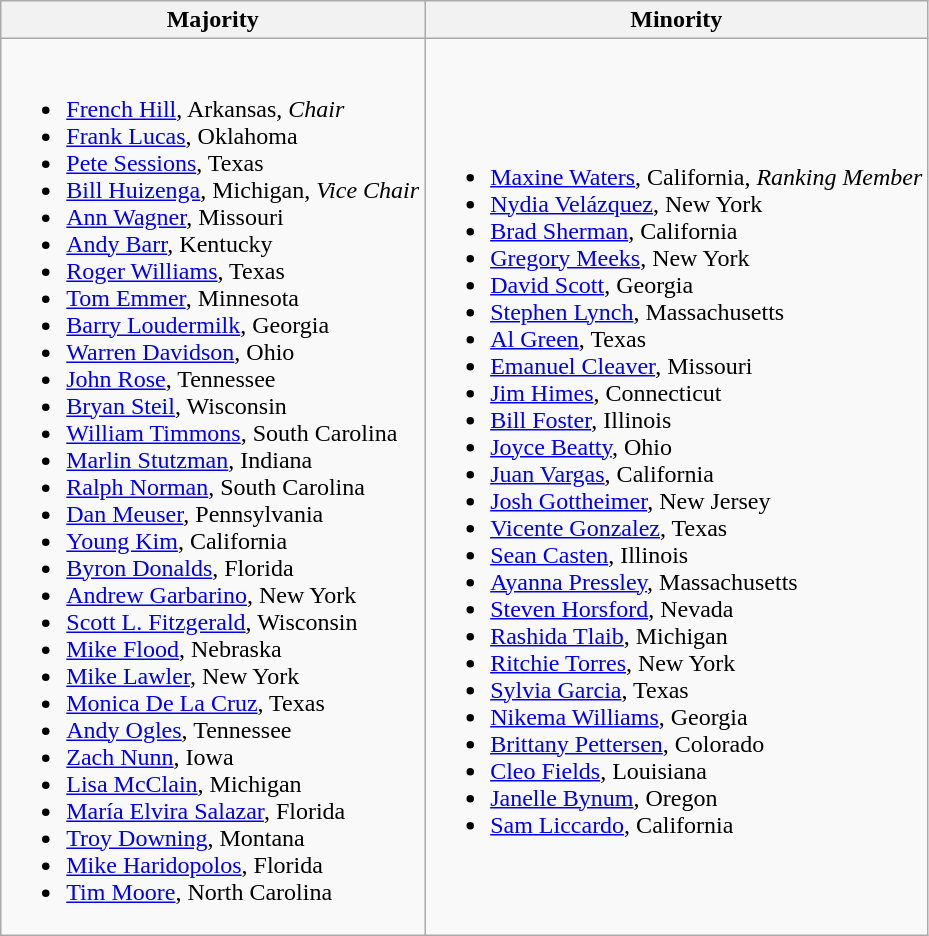<table class=wikitable>
<tr>
<th>Majority</th>
<th>Minority</th>
</tr>
<tr>
<td><br><ul><li><a href='#'>French Hill</a>, Arkansas, <em>Chair</em></li><li><a href='#'>Frank Lucas</a>, Oklahoma</li><li><a href='#'>Pete Sessions</a>, Texas</li><li><a href='#'>Bill Huizenga</a>, Michigan, <em>Vice Chair</em></li><li><a href='#'>Ann Wagner</a>, Missouri</li><li><a href='#'>Andy Barr</a>, Kentucky</li><li><a href='#'>Roger Williams</a>, Texas</li><li><a href='#'>Tom Emmer</a>, Minnesota</li><li><a href='#'>Barry Loudermilk</a>, Georgia</li><li><a href='#'>Warren Davidson</a>, Ohio</li><li><a href='#'>John Rose</a>, Tennessee</li><li><a href='#'>Bryan Steil</a>, Wisconsin</li><li><a href='#'>William Timmons</a>, South Carolina</li><li><a href='#'>Marlin Stutzman</a>, Indiana</li><li><a href='#'>Ralph Norman</a>, South Carolina</li><li><a href='#'>Dan Meuser</a>, Pennsylvania</li><li><a href='#'>Young Kim</a>, California</li><li><a href='#'>Byron Donalds</a>, Florida</li><li><a href='#'>Andrew Garbarino</a>, New York</li><li><a href='#'>Scott L. Fitzgerald</a>, Wisconsin</li><li><a href='#'>Mike Flood</a>, Nebraska</li><li><a href='#'>Mike Lawler</a>, New York</li><li><a href='#'>Monica De La Cruz</a>, Texas</li><li><a href='#'>Andy Ogles</a>, Tennessee</li><li><a href='#'>Zach Nunn</a>, Iowa</li><li><a href='#'>Lisa McClain</a>, Michigan</li><li><a href='#'>María Elvira Salazar</a>, Florida</li><li><a href='#'>Troy Downing</a>, Montana</li><li><a href='#'>Mike Haridopolos</a>, Florida</li><li><a href='#'>Tim Moore</a>, North Carolina</li></ul></td>
<td><br><ul><li><a href='#'>Maxine Waters</a>, California, <em>Ranking Member</em></li><li><a href='#'>Nydia Velázquez</a>, New York</li><li><a href='#'>Brad Sherman</a>, California</li><li><a href='#'>Gregory Meeks</a>, New York</li><li><a href='#'>David Scott</a>, Georgia</li><li><a href='#'>Stephen Lynch</a>, Massachusetts</li><li><a href='#'>Al Green</a>, Texas</li><li><a href='#'>Emanuel Cleaver</a>, Missouri</li><li><a href='#'>Jim Himes</a>, Connecticut</li><li><a href='#'>Bill Foster</a>, Illinois</li><li><a href='#'>Joyce Beatty</a>, Ohio</li><li><a href='#'>Juan Vargas</a>, California</li><li><a href='#'>Josh Gottheimer</a>, New Jersey</li><li><a href='#'>Vicente Gonzalez</a>, Texas</li><li><a href='#'>Sean Casten</a>, Illinois</li><li><a href='#'>Ayanna Pressley</a>, Massachusetts</li><li><a href='#'>Steven Horsford</a>, Nevada</li><li><a href='#'>Rashida Tlaib</a>, Michigan</li><li><a href='#'>Ritchie Torres</a>, New York</li><li><a href='#'>Sylvia Garcia</a>, Texas</li><li><a href='#'>Nikema Williams</a>, Georgia</li><li><a href='#'>Brittany Pettersen</a>, Colorado</li><li><a href='#'>Cleo Fields</a>, Louisiana</li><li><a href='#'>Janelle Bynum</a>, Oregon</li><li><a href='#'>Sam Liccardo</a>, California</li></ul></td>
</tr>
</table>
